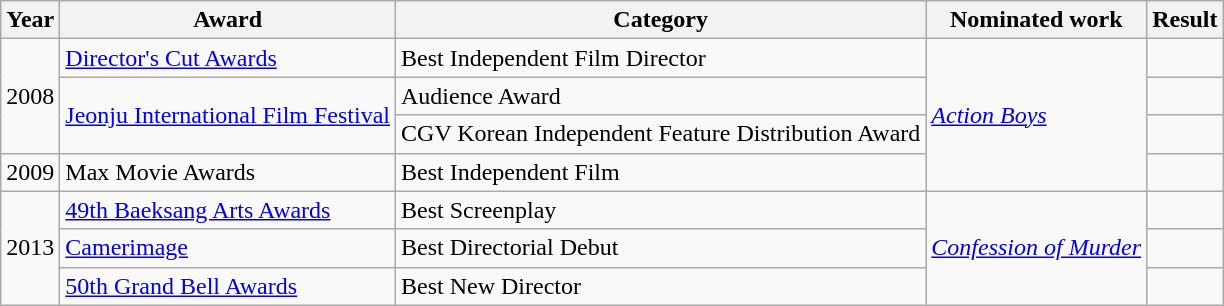<table class="wikitable">
<tr>
<th>Year</th>
<th>Award</th>
<th>Category</th>
<th>Nominated work</th>
<th>Result</th>
</tr>
<tr>
<td rowspan=3>2008</td>
<td><a href='#'>Director's Cut Awards</a></td>
<td>Best Independent Film Director</td>
<td rowspan=4><em><a href='#'>Action Boys</a></em></td>
<td></td>
</tr>
<tr>
<td rowspan=2><a href='#'>Jeonju International Film Festival</a></td>
<td>Audience Award</td>
<td></td>
</tr>
<tr>
<td>CGV Korean Independent Feature Distribution Award</td>
<td></td>
</tr>
<tr>
<td>2009</td>
<td>Max Movie Awards</td>
<td>Best Independent Film</td>
<td></td>
</tr>
<tr>
<td rowspan=3>2013</td>
<td><a href='#'>49th Baeksang Arts Awards</a></td>
<td>Best Screenplay</td>
<td rowspan=3><em><a href='#'>Confession of Murder</a></em></td>
<td></td>
</tr>
<tr>
<td><a href='#'>Camerimage</a></td>
<td>Best Directorial Debut</td>
<td></td>
</tr>
<tr>
<td><a href='#'>50th Grand Bell Awards</a></td>
<td>Best New Director</td>
<td></td>
</tr>
</table>
